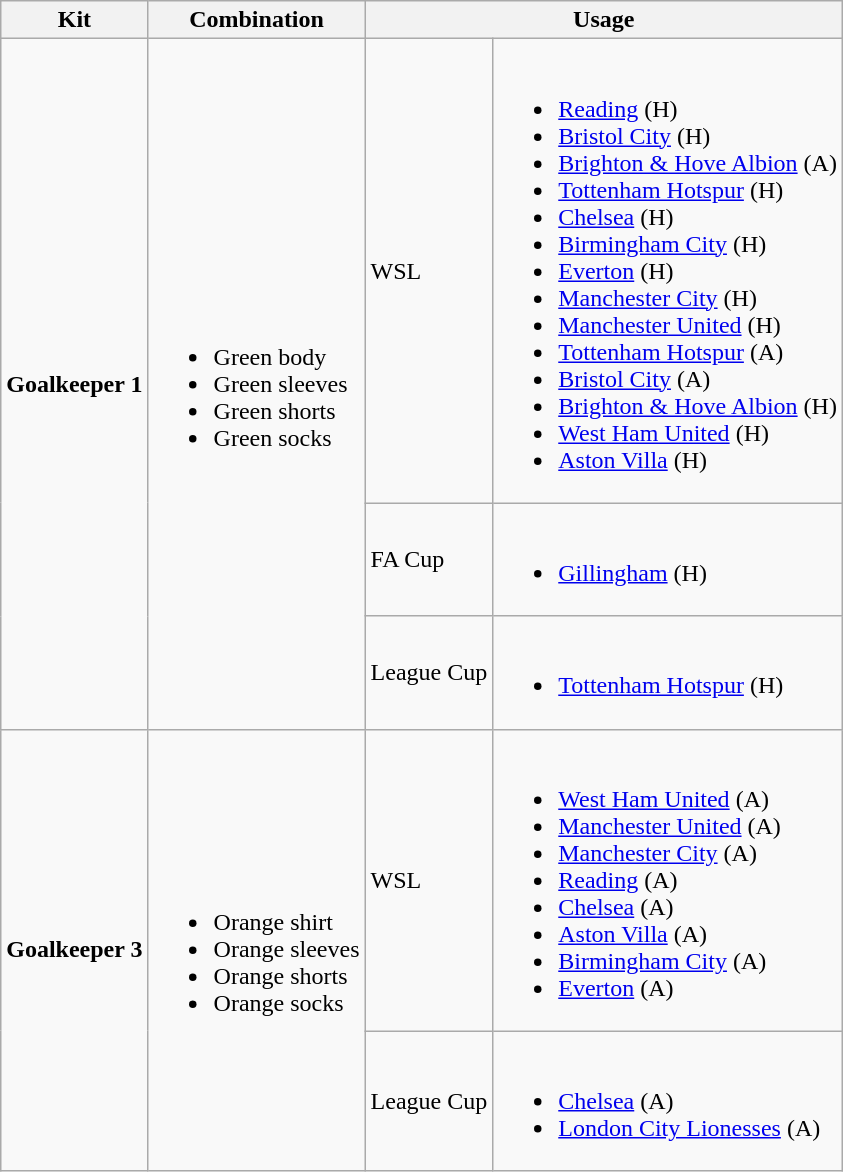<table class="wikitable">
<tr>
<th>Kit</th>
<th>Combination</th>
<th colspan="2">Usage</th>
</tr>
<tr>
<td rowspan="3"><strong>Goalkeeper 1</strong></td>
<td rowspan="3"><br><ul><li>Green body</li><li>Green sleeves</li><li>Green shorts</li><li>Green socks</li></ul></td>
<td>WSL</td>
<td><br><ul><li><a href='#'>Reading</a> (H)</li><li><a href='#'>Bristol City</a> (H)</li><li><a href='#'>Brighton & Hove Albion</a> (A)</li><li><a href='#'>Tottenham Hotspur</a> (H)</li><li><a href='#'>Chelsea</a> (H)</li><li><a href='#'>Birmingham City</a> (H)</li><li><a href='#'>Everton</a> (H)</li><li><a href='#'>Manchester City</a> (H)</li><li><a href='#'>Manchester United</a> (H)</li><li><a href='#'>Tottenham Hotspur</a> (A)</li><li><a href='#'>Bristol City</a> (A)</li><li><a href='#'>Brighton & Hove Albion</a> (H)</li><li><a href='#'>West Ham United</a> (H)</li><li><a href='#'>Aston Villa</a> (H)</li></ul></td>
</tr>
<tr>
<td>FA Cup</td>
<td><br><ul><li><a href='#'>Gillingham</a> (H)</li></ul></td>
</tr>
<tr>
<td>League Cup</td>
<td><br><ul><li><a href='#'>Tottenham Hotspur</a> (H)</li></ul></td>
</tr>
<tr>
<td rowspan="2"><strong>Goalkeeper 3</strong></td>
<td rowspan="2"><br><ul><li>Orange shirt</li><li>Orange sleeves</li><li>Orange shorts</li><li>Orange socks</li></ul></td>
<td>WSL</td>
<td><br><ul><li><a href='#'>West Ham United</a> (A)</li><li><a href='#'>Manchester United</a> (A)</li><li><a href='#'>Manchester City</a> (A)</li><li><a href='#'>Reading</a> (A)</li><li><a href='#'>Chelsea</a> (A)</li><li><a href='#'>Aston Villa</a> (A)</li><li><a href='#'>Birmingham City</a> (A)</li><li><a href='#'>Everton</a> (A)</li></ul></td>
</tr>
<tr>
<td>League Cup</td>
<td><br><ul><li><a href='#'>Chelsea</a> (A)</li><li><a href='#'>London City Lionesses</a> (A)</li></ul></td>
</tr>
</table>
